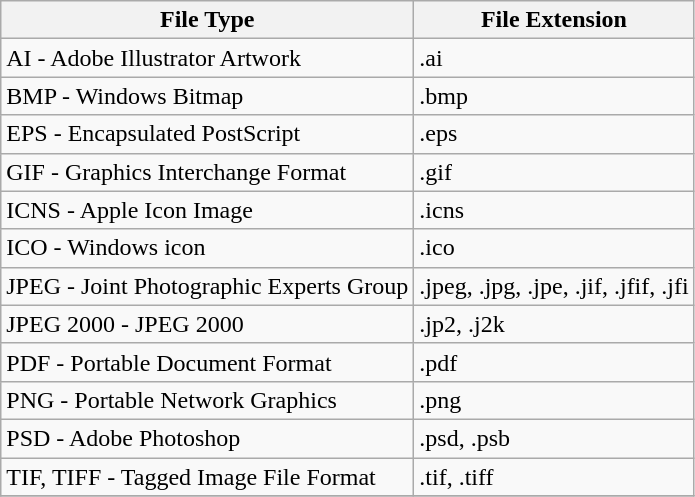<table class="wikitable">
<tr>
<th>File Type</th>
<th>File Extension</th>
</tr>
<tr>
<td>AI - Adobe Illustrator Artwork</td>
<td>.ai</td>
</tr>
<tr>
<td>BMP - Windows Bitmap</td>
<td>.bmp</td>
</tr>
<tr>
<td>EPS - Encapsulated PostScript</td>
<td>.eps</td>
</tr>
<tr>
<td>GIF - Graphics Interchange Format</td>
<td>.gif</td>
</tr>
<tr>
<td>ICNS - Apple Icon Image</td>
<td>.icns</td>
</tr>
<tr>
<td>ICO - Windows icon</td>
<td>.ico</td>
</tr>
<tr>
<td>JPEG - Joint Photographic Experts Group</td>
<td>.jpeg, .jpg, .jpe, .jif, .jfif, .jfi</td>
</tr>
<tr>
<td>JPEG 2000 - JPEG 2000</td>
<td>.jp2, .j2k</td>
</tr>
<tr>
<td>PDF - Portable Document Format</td>
<td>.pdf</td>
</tr>
<tr>
<td>PNG - Portable Network Graphics</td>
<td>.png</td>
</tr>
<tr>
<td>PSD - Adobe Photoshop</td>
<td>.psd, .psb</td>
</tr>
<tr>
<td>TIF, TIFF - Tagged Image File Format</td>
<td>.tif, .tiff</td>
</tr>
<tr>
</tr>
</table>
